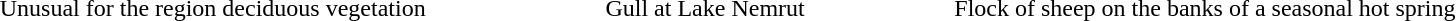<table class="graytable" style="text-align:center">
<tr>
<td width="33%"></td>
<td width="33%"></td>
<td></td>
</tr>
<tr>
<td>Unusual for the region deciduous vegetation</td>
<td>Gull at Lake Nemrut</td>
<td>Flock of sheep on the banks of a seasonal hot spring</td>
</tr>
</table>
